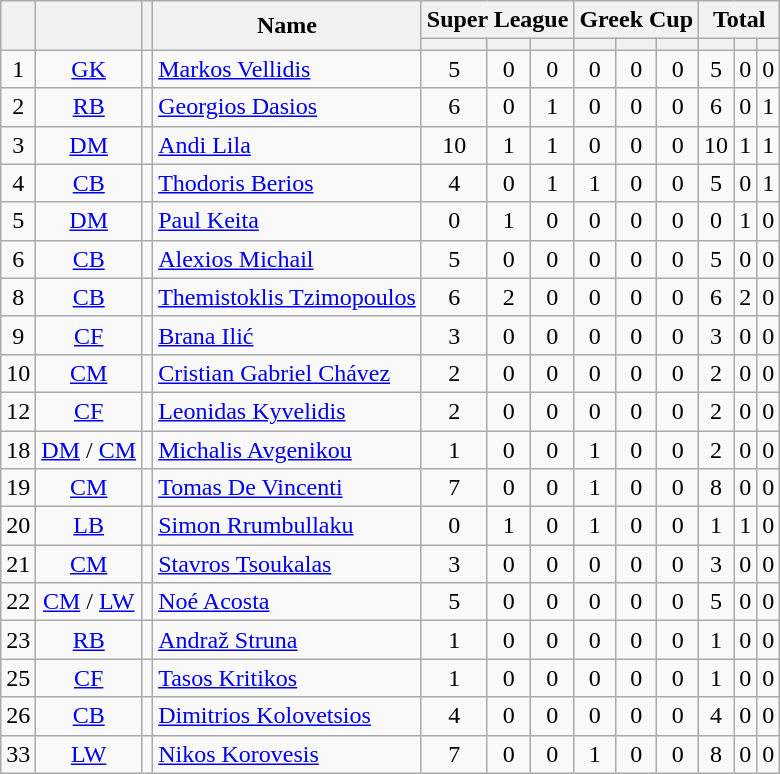<table class="wikitable sortable" style="text-align:center">
<tr>
<th rowspan=2></th>
<th rowspan=2></th>
<th rowspan=2></th>
<th rowspan=2>Name</th>
<th colspan=3>Super League</th>
<th colspan=3>Greek Cup</th>
<th colspan=3>Total</th>
</tr>
<tr>
<th></th>
<th></th>
<th></th>
<th></th>
<th></th>
<th></th>
<th></th>
<th></th>
<th></th>
</tr>
<tr>
<td>1</td>
<td><a href='#'>GK</a></td>
<td></td>
<td align=left><a href='#'>Markos Vellidis</a></td>
<td>5</td>
<td>0</td>
<td>0</td>
<td>0</td>
<td>0</td>
<td>0</td>
<td>5</td>
<td>0</td>
<td>0</td>
</tr>
<tr>
<td>2</td>
<td><a href='#'>RB</a></td>
<td></td>
<td align=left><a href='#'>Georgios Dasios</a></td>
<td>6</td>
<td>0</td>
<td>1</td>
<td>0</td>
<td>0</td>
<td>0</td>
<td>6</td>
<td>0</td>
<td>1</td>
</tr>
<tr>
<td>3</td>
<td><a href='#'>DM</a></td>
<td></td>
<td align=left><a href='#'>Andi Lila</a></td>
<td>10</td>
<td>1</td>
<td>1</td>
<td>0</td>
<td>0</td>
<td>0</td>
<td>10</td>
<td>1</td>
<td>1</td>
</tr>
<tr>
<td>4</td>
<td><a href='#'>CB</a></td>
<td></td>
<td align=left><a href='#'>Thodoris Berios</a></td>
<td>4</td>
<td>0</td>
<td>1</td>
<td>1</td>
<td>0</td>
<td>0</td>
<td>5</td>
<td>0</td>
<td>1</td>
</tr>
<tr>
<td>5</td>
<td><a href='#'>DM</a></td>
<td></td>
<td align=left><a href='#'>Paul Keita</a></td>
<td>0</td>
<td>1</td>
<td>0</td>
<td>0</td>
<td>0</td>
<td>0</td>
<td>0</td>
<td>1</td>
<td>0</td>
</tr>
<tr>
<td>6</td>
<td><a href='#'>CB</a></td>
<td></td>
<td align=left><a href='#'>Alexios Michail</a></td>
<td>5</td>
<td>0</td>
<td>0</td>
<td>0</td>
<td>0</td>
<td>0</td>
<td>5</td>
<td>0</td>
<td>0</td>
</tr>
<tr>
<td>8</td>
<td><a href='#'>CB</a></td>
<td></td>
<td align=left><a href='#'>Themistoklis Tzimopoulos</a></td>
<td>6</td>
<td>2</td>
<td>0</td>
<td>0</td>
<td>0</td>
<td>0</td>
<td>6</td>
<td>2</td>
<td>0</td>
</tr>
<tr>
<td>9</td>
<td><a href='#'>CF</a></td>
<td></td>
<td align=left><a href='#'>Brana Ilić</a></td>
<td>3</td>
<td>0</td>
<td>0</td>
<td>0</td>
<td>0</td>
<td>0</td>
<td>3</td>
<td>0</td>
<td>0</td>
</tr>
<tr>
<td>10</td>
<td><a href='#'>CM</a></td>
<td></td>
<td align=left><a href='#'>Cristian Gabriel Chávez</a></td>
<td>2</td>
<td>0</td>
<td>0</td>
<td>0</td>
<td>0</td>
<td>0</td>
<td>2</td>
<td>0</td>
<td>0</td>
</tr>
<tr>
<td>12</td>
<td><a href='#'>CF</a></td>
<td></td>
<td align=left><a href='#'>Leonidas Kyvelidis</a></td>
<td>2</td>
<td>0</td>
<td>0</td>
<td>0</td>
<td>0</td>
<td>0</td>
<td>2</td>
<td>0</td>
<td>0</td>
</tr>
<tr>
<td>18</td>
<td><a href='#'>DM</a> / <a href='#'>CM</a></td>
<td></td>
<td align=left><a href='#'>Michalis Avgenikou</a></td>
<td>1</td>
<td>0</td>
<td>0</td>
<td>1</td>
<td>0</td>
<td>0</td>
<td>2</td>
<td>0</td>
<td>0</td>
</tr>
<tr>
<td>19</td>
<td><a href='#'>CM</a></td>
<td></td>
<td align=left><a href='#'>Tomas De Vincenti</a></td>
<td>7</td>
<td>0</td>
<td>0</td>
<td>1</td>
<td>0</td>
<td>0</td>
<td>8</td>
<td>0</td>
<td>0</td>
</tr>
<tr>
<td>20</td>
<td><a href='#'>LB</a></td>
<td></td>
<td align=left><a href='#'>Simon Rrumbullaku</a></td>
<td>0</td>
<td>1</td>
<td>0</td>
<td>1</td>
<td>0</td>
<td>0</td>
<td>1</td>
<td>1</td>
<td>0</td>
</tr>
<tr>
<td>21</td>
<td><a href='#'>CM</a></td>
<td></td>
<td align=left><a href='#'>Stavros Tsoukalas</a></td>
<td>3</td>
<td>0</td>
<td>0</td>
<td>0</td>
<td>0</td>
<td>0</td>
<td>3</td>
<td>0</td>
<td>0</td>
</tr>
<tr>
<td>22</td>
<td><a href='#'>CM</a> / <a href='#'>LW</a></td>
<td></td>
<td align=left><a href='#'>Noé Acosta</a></td>
<td>5</td>
<td>0</td>
<td>0</td>
<td>0</td>
<td>0</td>
<td>0</td>
<td>5</td>
<td>0</td>
<td>0</td>
</tr>
<tr>
<td>23</td>
<td><a href='#'>RB</a></td>
<td></td>
<td align=left><a href='#'>Andraž Struna</a></td>
<td>1</td>
<td>0</td>
<td>0</td>
<td>0</td>
<td>0</td>
<td>0</td>
<td>1</td>
<td>0</td>
<td>0</td>
</tr>
<tr>
<td>25</td>
<td><a href='#'>CF</a></td>
<td></td>
<td align=left><a href='#'>Tasos Kritikos</a></td>
<td>1</td>
<td>0</td>
<td>0</td>
<td>0</td>
<td>0</td>
<td>0</td>
<td>1</td>
<td>0</td>
<td>0</td>
</tr>
<tr>
<td>26</td>
<td><a href='#'>CB</a></td>
<td></td>
<td align=left><a href='#'>Dimitrios Kolovetsios</a></td>
<td>4</td>
<td>0</td>
<td>0</td>
<td>0</td>
<td>0</td>
<td>0</td>
<td>4</td>
<td>0</td>
<td>0</td>
</tr>
<tr>
<td>33</td>
<td><a href='#'>LW</a></td>
<td></td>
<td align=left><a href='#'>Nikos Korovesis</a></td>
<td>7</td>
<td>0</td>
<td>0</td>
<td>1</td>
<td>0</td>
<td>0</td>
<td>8</td>
<td>0</td>
<td>0</td>
</tr>
</table>
